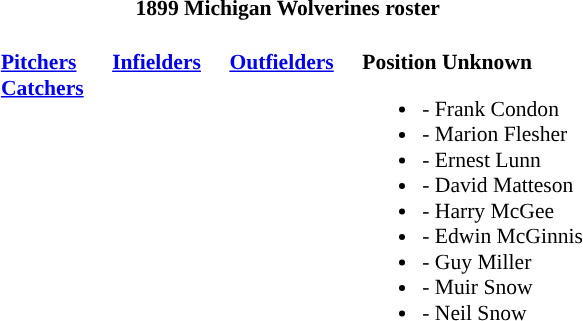<table class="toccolours" style="border-collapse:collapse; font-size:90%;">
<tr>
<th colspan=9>1899 Michigan Wolverines roster</th>
</tr>
<tr>
<td width="03"> </td>
<td valign="top"><br><strong><a href='#'>Pitchers</a></strong><br><strong><a href='#'>Catchers</a></strong></td>
<td width="15"> </td>
<td valign="top"><br><strong><a href='#'>Infielders</a></strong></td>
<td width="15"> </td>
<td valign="top"><br><strong><a href='#'>Outfielders</a></strong></td>
<td width="15"> </td>
<td valign="top"><br><strong>Position Unknown</strong><ul><li>- Frank Condon</li><li>- Marion Flesher</li><li>- Ernest Lunn</li><li>- David Matteson</li><li>- Harry McGee</li><li>- Edwin McGinnis</li><li>- Guy Miller</li><li>- Muir Snow</li><li>- Neil Snow</li></ul></td>
</tr>
</table>
